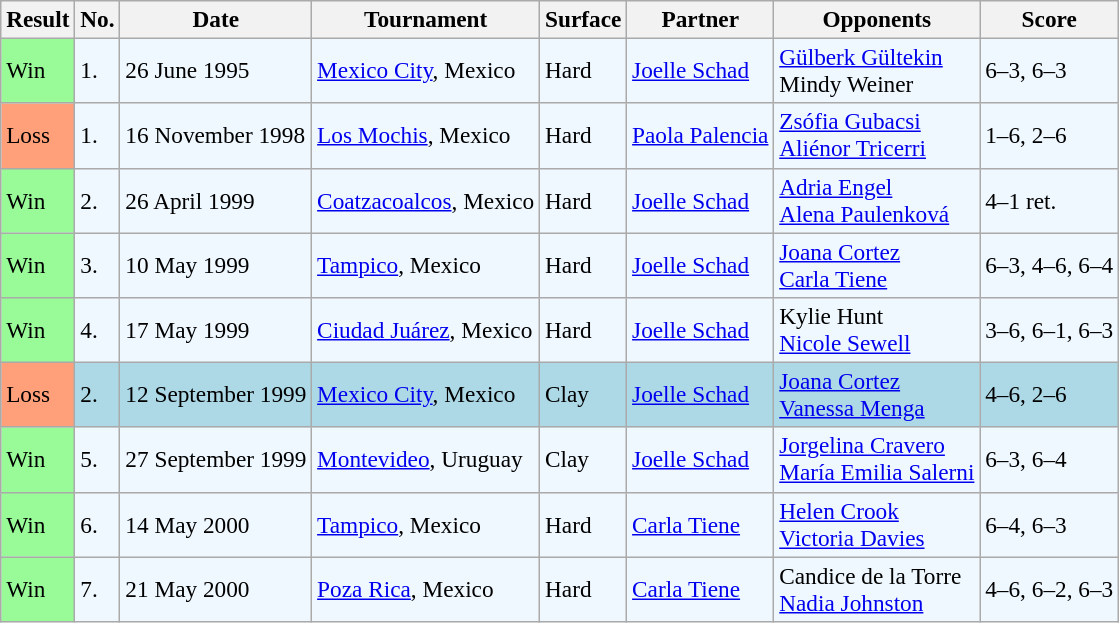<table class="sortable wikitable" style=font-size:97%>
<tr>
<th>Result</th>
<th>No.</th>
<th>Date</th>
<th>Tournament</th>
<th>Surface</th>
<th>Partner</th>
<th>Opponents</th>
<th>Score</th>
</tr>
<tr bgcolor=f0f8ff>
<td style="background:#98fb98;">Win</td>
<td>1.</td>
<td>26 June 1995</td>
<td><a href='#'>Mexico City</a>, Mexico</td>
<td>Hard</td>
<td> <a href='#'>Joelle Schad</a></td>
<td> <a href='#'>Gülberk Gültekin</a> <br>  Mindy Weiner</td>
<td>6–3, 6–3</td>
</tr>
<tr bgcolor=f0f8ff>
<td style="background:#ffa07a;">Loss</td>
<td>1.</td>
<td>16 November 1998</td>
<td><a href='#'>Los Mochis</a>, Mexico</td>
<td>Hard</td>
<td> <a href='#'>Paola Palencia</a></td>
<td> <a href='#'>Zsófia Gubacsi</a> <br>  <a href='#'>Aliénor Tricerri</a></td>
<td>1–6, 2–6</td>
</tr>
<tr bgcolor=f0f8ff>
<td style="background:#98fb98;">Win</td>
<td>2.</td>
<td>26 April 1999</td>
<td><a href='#'>Coatzacoalcos</a>, Mexico</td>
<td>Hard</td>
<td> <a href='#'>Joelle Schad</a></td>
<td> <a href='#'>Adria Engel</a> <br> <a href='#'>Alena Paulenková</a></td>
<td>4–1 ret.</td>
</tr>
<tr bgcolor=f0f8ff>
<td style="background:#98fb98;">Win</td>
<td>3.</td>
<td>10 May 1999</td>
<td><a href='#'>Tampico</a>, Mexico</td>
<td>Hard</td>
<td> <a href='#'>Joelle Schad</a></td>
<td> <a href='#'>Joana Cortez</a> <br> <a href='#'>Carla Tiene</a></td>
<td>6–3, 4–6, 6–4</td>
</tr>
<tr bgcolor=f0f8ff>
<td style="background:#98fb98;">Win</td>
<td>4.</td>
<td>17 May 1999</td>
<td><a href='#'>Ciudad Juárez</a>, Mexico</td>
<td>Hard</td>
<td> <a href='#'>Joelle Schad</a></td>
<td> Kylie Hunt <br> <a href='#'>Nicole Sewell</a></td>
<td>3–6, 6–1, 6–3</td>
</tr>
<tr style="background:lightblue;">
<td style="background:#ffa07a;">Loss</td>
<td>2.</td>
<td>12 September 1999</td>
<td><a href='#'>Mexico City</a>, Mexico</td>
<td>Clay</td>
<td> <a href='#'>Joelle Schad</a></td>
<td> <a href='#'>Joana Cortez</a> <br>  <a href='#'>Vanessa Menga</a></td>
<td>4–6, 2–6</td>
</tr>
<tr style="background:#f0f8ff;">
<td style="background:#98fb98;">Win</td>
<td>5.</td>
<td>27 September 1999</td>
<td><a href='#'>Montevideo</a>, Uruguay</td>
<td>Clay</td>
<td> <a href='#'>Joelle Schad</a></td>
<td> <a href='#'>Jorgelina Cravero</a> <br>  <a href='#'>María Emilia Salerni</a></td>
<td>6–3, 6–4</td>
</tr>
<tr bgcolor=f0f8ff>
<td style="background:#98fb98;">Win</td>
<td>6.</td>
<td>14 May 2000</td>
<td><a href='#'>Tampico</a>, Mexico</td>
<td>Hard</td>
<td> <a href='#'>Carla Tiene</a></td>
<td> <a href='#'>Helen Crook</a> <br>  <a href='#'>Victoria Davies</a></td>
<td>6–4, 6–3</td>
</tr>
<tr bgcolor=f0f8ff>
<td style="background:#98fb98;">Win</td>
<td>7.</td>
<td>21 May 2000</td>
<td><a href='#'>Poza Rica</a>, Mexico</td>
<td>Hard</td>
<td> <a href='#'>Carla Tiene</a></td>
<td> Candice de la Torre <br>  <a href='#'>Nadia Johnston</a></td>
<td>4–6, 6–2, 6–3</td>
</tr>
</table>
